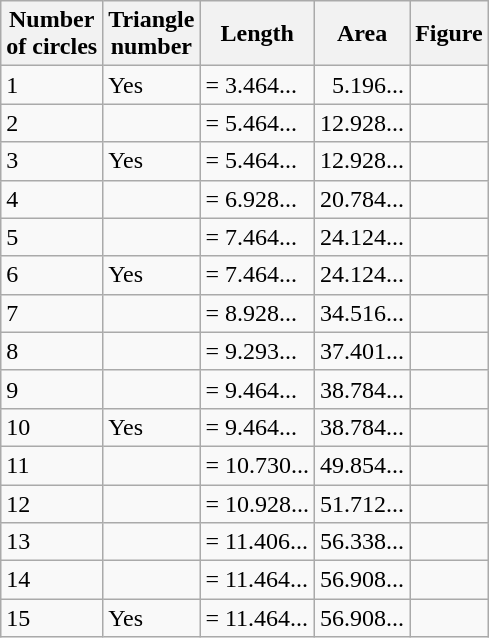<table class="wikitable defaultright col2center">
<tr>
<th>Number<br> of circles</th>
<th>Triangle<br> number</th>
<th>Length</th>
<th>Area</th>
<th>Figure</th>
</tr>
<tr>
<td>1</td>
<td>Yes</td>
<td> = 3.464...</td>
<td align="right">5.196...</td>
<td></td>
</tr>
<tr>
<td>2</td>
<td></td>
<td> = 5.464...</td>
<td>12.928...</td>
<td></td>
</tr>
<tr>
<td>3</td>
<td>Yes</td>
<td> = 5.464...</td>
<td>12.928...</td>
<td></td>
</tr>
<tr>
<td>4</td>
<td></td>
<td> = 6.928...</td>
<td>20.784...</td>
<td></td>
</tr>
<tr>
<td>5</td>
<td></td>
<td> = 7.464...</td>
<td>24.124...</td>
<td></td>
</tr>
<tr>
<td>6</td>
<td>Yes</td>
<td> = 7.464...</td>
<td>24.124...</td>
<td></td>
</tr>
<tr>
<td>7</td>
<td></td>
<td> = 8.928...</td>
<td>34.516...</td>
<td></td>
</tr>
<tr>
<td>8</td>
<td></td>
<td> = 9.293...</td>
<td>37.401...</td>
<td></td>
</tr>
<tr>
<td>9</td>
<td></td>
<td> = 9.464...</td>
<td>38.784...</td>
<td></td>
</tr>
<tr>
<td>10</td>
<td>Yes</td>
<td> = 9.464...</td>
<td>38.784...</td>
<td></td>
</tr>
<tr>
<td>11</td>
<td></td>
<td> = 10.730...</td>
<td>49.854...</td>
<td></td>
</tr>
<tr>
<td>12</td>
<td></td>
<td> = 10.928...</td>
<td>51.712...</td>
<td></td>
</tr>
<tr>
<td>13</td>
<td></td>
<td> = 11.406...</td>
<td>56.338...</td>
<td></td>
</tr>
<tr>
<td>14</td>
<td></td>
<td> = 11.464...</td>
<td>56.908...</td>
<td></td>
</tr>
<tr>
<td>15</td>
<td>Yes</td>
<td> = 11.464...</td>
<td>56.908...</td>
<td></td>
</tr>
</table>
